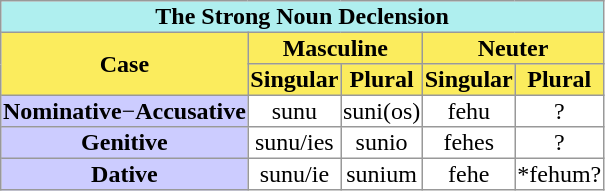<table width=30% border=1 style="text-align:center; margin:1em 1em 1em 0; border:1px #999 solid; border-collapse:collapse;">
<tr>
<th colspan="5" style="background:#afefef;"><strong>The Strong Noun Declension</strong></th>
</tr>
<tr>
<th style="background:#FBEC5D;" rowspan="2"><strong>Case</strong></th>
<th style="background:#FBEC5D;" colspan="2"><strong>Masculine</strong></th>
<th style="background:#FBEC5D;" colspan="2"><strong>Neuter</strong></th>
</tr>
<tr>
<td style="background:#FBEC5D;"><strong>Singular</strong></td>
<td style="background:#FBEC5D;"><strong>Plural</strong></td>
<td style="background:#FBEC5D;"><strong>Singular</strong></td>
<td style="background:#FBEC5D;"><strong>Plural</strong></td>
</tr>
<tr>
<td style="background:#CCCCFF;"><strong>Nominative</strong>−<strong>Accusative</strong></td>
<td>sunu</td>
<td>suni(os)</td>
<td>fehu</td>
<td>?</td>
</tr>
<tr>
<td style="background:#CCCCFF;"><strong>Genitive</strong></td>
<td>sunu/ies</td>
<td>sunio</td>
<td>fehes</td>
<td>?</td>
</tr>
<tr>
<td style="background:#CCCCFF;"><strong>Dative</strong></td>
<td>sunu/ie</td>
<td>sunium</td>
<td>fehe</td>
<td>*fehum?</td>
</tr>
</table>
